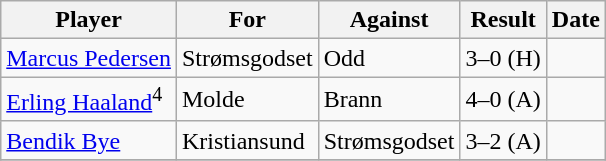<table class="wikitable">
<tr>
<th>Player</th>
<th>For</th>
<th>Against</th>
<th style="text-align:center">Result</th>
<th>Date</th>
</tr>
<tr>
<td> <a href='#'>Marcus Pedersen</a></td>
<td>Strømsgodset</td>
<td>Odd</td>
<td>3–0 (H)</td>
<td></td>
</tr>
<tr>
<td> <a href='#'>Erling Haaland</a><sup>4</sup></td>
<td>Molde</td>
<td>Brann</td>
<td>4–0 (A)</td>
<td></td>
</tr>
<tr>
<td> <a href='#'>Bendik Bye</a></td>
<td>Kristiansund</td>
<td>Strømsgodset</td>
<td style="text-align:center">3–2 (A)</td>
<td></td>
</tr>
<tr>
</tr>
</table>
